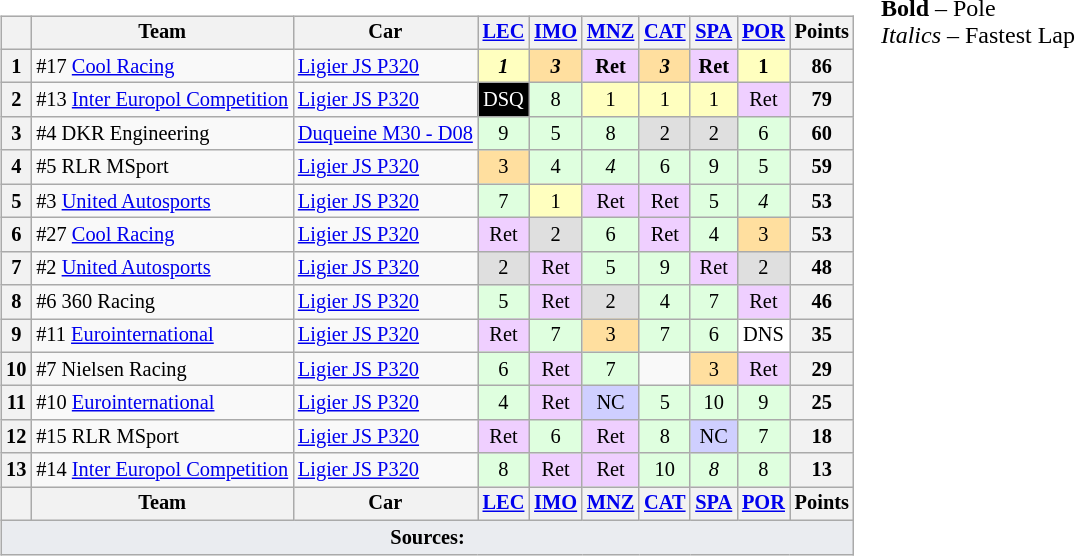<table>
<tr>
<td valign="top"><br><table class="wikitable" style="font-size:85%; text-align:center;">
<tr>
<th></th>
<th>Team</th>
<th>Car</th>
<th><a href='#'>LEC</a><br></th>
<th><a href='#'>IMO</a><br></th>
<th><a href='#'>MNZ</a><br></th>
<th><a href='#'>CAT</a><br></th>
<th><a href='#'>SPA</a><br></th>
<th><a href='#'>POR</a><br></th>
<th>Points</th>
</tr>
<tr>
<th rowspan="1">1</th>
<td align="left"> #17 <a href='#'>Cool Racing</a></td>
<td align="left"><a href='#'>Ligier JS P320</a></td>
<td rowspan="1" style="background:#ffffbf;"><strong><em>1</em></strong></td>
<td rowspan="1" style="background:#ffdf9f;"><strong><em>3</em></strong></td>
<td rowspan="1" style="background:#efcfff;"><strong>Ret</strong></td>
<td rowspan="1" style="background:#ffdf9f;"><strong><em>3</em></strong></td>
<td rowspan="1" style="background:#efcfff;"><strong>Ret</strong></td>
<td rowspan="1" style="background:#ffffbf;"><strong>1</strong></td>
<th rowspan="1">86</th>
</tr>
<tr>
<th rowspan="1">2</th>
<td align="left"> #13 <a href='#'>Inter Europol Competition</a></td>
<td align="left"><a href='#'>Ligier JS P320</a></td>
<td rowspan="1" style="background-color:#000000; color:white">DSQ</td>
<td rowspan="1" style="background:#dfffdf;">8</td>
<td rowspan="1" style="background:#ffffbf;">1</td>
<td rowspan="1" style="background:#ffffbf;">1</td>
<td rowspan="1" style="background:#ffffbf;">1</td>
<td rowspan="1" style="background:#efcfff;">Ret</td>
<th rowspan="1">79</th>
</tr>
<tr>
<th rowspan="1">3</th>
<td align="left"> #4 DKR Engineering</td>
<td align="left"><a href='#'>Duqueine M30 - D08</a></td>
<td rowspan="1" style="background:#dfffdf;">9</td>
<td rowspan="1" style="background:#dfffdf;">5</td>
<td rowspan="1" style="background:#dfffdf;">8</td>
<td rowspan="1" style="background:#dfdfdf;">2</td>
<td rowspan="1" style="background:#dfdfdf;">2</td>
<td rowspan="1" style="background:#dfffdf;">6</td>
<th rowspan="1">60</th>
</tr>
<tr>
<th rowspan="1">4</th>
<td align="left"> #5 RLR MSport</td>
<td align="left"><a href='#'>Ligier JS P320</a></td>
<td rowspan="1" style="background:#ffdf9f;">3</td>
<td rowspan="1" style="background:#dfffdf;">4</td>
<td rowspan="1" style="background:#dfffdf;"><em>4</em></td>
<td rowspan="1" style="background:#dfffdf;">6</td>
<td rowspan="1" style="background:#dfffdf;">9</td>
<td rowspan="1" style="background:#dfffdf;">5</td>
<th rowspan="1">59</th>
</tr>
<tr>
<th rowspan="1">5</th>
<td align="left"> #3 <a href='#'>United Autosports</a></td>
<td align="left"><a href='#'>Ligier JS P320</a></td>
<td rowspan="1" style="background:#dfffdf;">7</td>
<td rowspan="1" style="background:#ffffbf;">1</td>
<td rowspan="1" style="background:#efcfff;">Ret</td>
<td rowspan="1" style="background:#efcfff;">Ret</td>
<td rowspan="1" style="background:#dfffdf;">5</td>
<td rowspan="1" style="background:#dfffdf;"><em>4</em></td>
<th rowspan="1">53</th>
</tr>
<tr>
<th rowspan="1">6</th>
<td align="left"> #27 <a href='#'>Cool Racing</a></td>
<td align="left"><a href='#'>Ligier JS P320</a></td>
<td rowspan="1" style="background:#efcfff;">Ret</td>
<td rowspan="1" style="background:#dfdfdf;">2</td>
<td rowspan="1" style="background:#dfffdf;">6</td>
<td rowspan="1" style="background:#efcfff;">Ret</td>
<td rowspan="1" style="background:#dfffdf;">4</td>
<td rowspan="1" style="background:#ffdf9f;">3</td>
<th rowspan="1">53</th>
</tr>
<tr>
<th rowspan="1">7</th>
<td align="left"> #2 <a href='#'>United Autosports</a></td>
<td align="left"><a href='#'>Ligier JS P320</a></td>
<td rowspan="1" style="background:#dfdfdf;">2</td>
<td rowspan="1" style="background:#efcfff;">Ret</td>
<td rowspan="1" style="background:#dfffdf;">5</td>
<td rowspan="1" style="background:#dfffdf;">9</td>
<td rowspan="1" style="background:#efcfff;">Ret</td>
<td rowspan="1" style="background:#dfdfdf;">2</td>
<th rowspan="1">48</th>
</tr>
<tr>
<th rowspan="1">8</th>
<td align="left"> #6 360 Racing</td>
<td align="left"><a href='#'>Ligier JS P320</a></td>
<td rowspan="1" style="background:#dfffdf;">5</td>
<td rowspan="1" style="background:#efcfff;">Ret</td>
<td rowspan="1" style="background:#dfdfdf;">2</td>
<td rowspan="1" style="background:#dfffdf;">4</td>
<td rowspan="1" style="background:#dfffdf;">7</td>
<td rowspan="1" style="background:#efcfff;">Ret</td>
<th rowspan="1">46</th>
</tr>
<tr>
<th rowspan="1">9</th>
<td align="left"> #11 <a href='#'>Eurointernational</a></td>
<td align="left"><a href='#'>Ligier JS P320</a></td>
<td rowspan="1" style="background:#efcfff;">Ret</td>
<td rowspan="1" style="background:#dfffdf;">7</td>
<td rowspan="1" style="background:#ffdf9f;">3</td>
<td rowspan="1" style="background:#dfffdf;">7</td>
<td rowspan="1" style="background:#dfffdf;">6</td>
<td rowspan="1" style="background:#ffffff;">DNS</td>
<th rowspan="1">35</th>
</tr>
<tr>
<th rowspan="1">10</th>
<td align="left"> #7 Nielsen Racing</td>
<td align="left"><a href='#'>Ligier JS P320</a></td>
<td rowspan="1" style="background:#dfffdf;">6</td>
<td rowspan="1" style="background:#efcfff;">Ret</td>
<td rowspan="1" style="background:#dfffdf;">7</td>
<td rowspan="1" style="background:#;"></td>
<td rowspan="1" style="background:#ffdf9f;">3</td>
<td rowspan="1" style="background:#efcfff;">Ret</td>
<th rowspan="1">29</th>
</tr>
<tr>
<th rowspan="1">11</th>
<td align="left"> #10 <a href='#'>Eurointernational</a></td>
<td align="left"><a href='#'>Ligier JS P320</a></td>
<td rowspan="1" style="background:#dfffdf;">4</td>
<td rowspan="1" style="background:#efcfff;">Ret</td>
<td rowspan="1" style="background:#cfcfff;">NC</td>
<td rowspan="1" style="background:#dfffdf;">5</td>
<td rowspan="1" style="background:#dfffdf;">10</td>
<td rowspan="1" style="background:#dfffdf;">9</td>
<th rowspan="1">25</th>
</tr>
<tr>
<th rowspan="1">12</th>
<td align="left"> #15 RLR MSport</td>
<td align="left"><a href='#'>Ligier JS P320</a></td>
<td rowspan="1" style="background:#efcfff;">Ret</td>
<td rowspan="1" style="background:#dfffdf;">6</td>
<td rowspan="1" style="background:#efcfff;">Ret</td>
<td rowspan="1" style="background:#dfffdf;">8</td>
<td rowspan="1" style="background:#cfcfff;">NC</td>
<td rowspan="1" style="background:#dfffdf;">7</td>
<th rowspan="1">18</th>
</tr>
<tr>
<th rowspan="1">13</th>
<td align="left"> #14 <a href='#'>Inter Europol Competition</a></td>
<td align="left"><a href='#'>Ligier JS P320</a></td>
<td rowspan="1" style="background:#dfffdf;">8</td>
<td rowspan="1" style="background:#efcfff;">Ret</td>
<td rowspan="1" style="background:#efcfff;">Ret</td>
<td rowspan="1" style="background:#dfffdf;">10</td>
<td rowspan="1" style="background:#dfffdf;"><em>8</em></td>
<td rowspan="1" style="background:#dfffdf;">8</td>
<th rowspan="1">13</th>
</tr>
<tr>
<th></th>
<th>Team</th>
<th>Car</th>
<th><a href='#'>LEC</a><br></th>
<th><a href='#'>IMO</a><br></th>
<th><a href='#'>MNZ</a><br></th>
<th><a href='#'>CAT</a><br></th>
<th><a href='#'>SPA</a><br></th>
<th><a href='#'>POR</a><br></th>
<th>Points</th>
</tr>
<tr class="sortbottom">
<td colspan="10" style="background-color:#EAECF0;text-align:center"><strong>Sources:</strong></td>
</tr>
</table>
</td>
<td valign="top"><br><span><strong>Bold</strong> – Pole</span><br><span><em>Italics</em> – Fastest Lap</span></td>
</tr>
</table>
